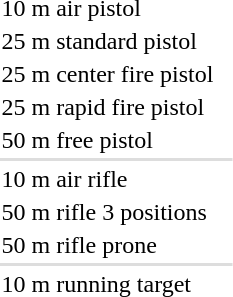<table>
<tr>
<td>10 m air pistol</td>
<td></td>
<td></td>
<td></td>
</tr>
<tr>
<td>25 m standard pistol</td>
<td></td>
<td></td>
<td></td>
</tr>
<tr>
<td>25 m center fire pistol</td>
<td></td>
<td></td>
<td></td>
</tr>
<tr>
<td>25 m rapid fire pistol</td>
<td></td>
<td></td>
<td></td>
</tr>
<tr>
<td>50 m free pistol</td>
<td></td>
<td></td>
<td></td>
</tr>
<tr bgcolor=#dddddd>
<td colspan=4></td>
</tr>
<tr>
<td>10 m air rifle</td>
<td></td>
<td></td>
<td></td>
</tr>
<tr>
<td>50 m rifle 3 positions</td>
<td></td>
<td></td>
<td></td>
</tr>
<tr>
<td>50 m rifle prone</td>
<td></td>
<td></td>
<td></td>
</tr>
<tr bgcolor=#dddddd>
<td colspan=4></td>
</tr>
<tr>
<td>10 m running target</td>
<td></td>
<td></td>
<td></td>
</tr>
</table>
